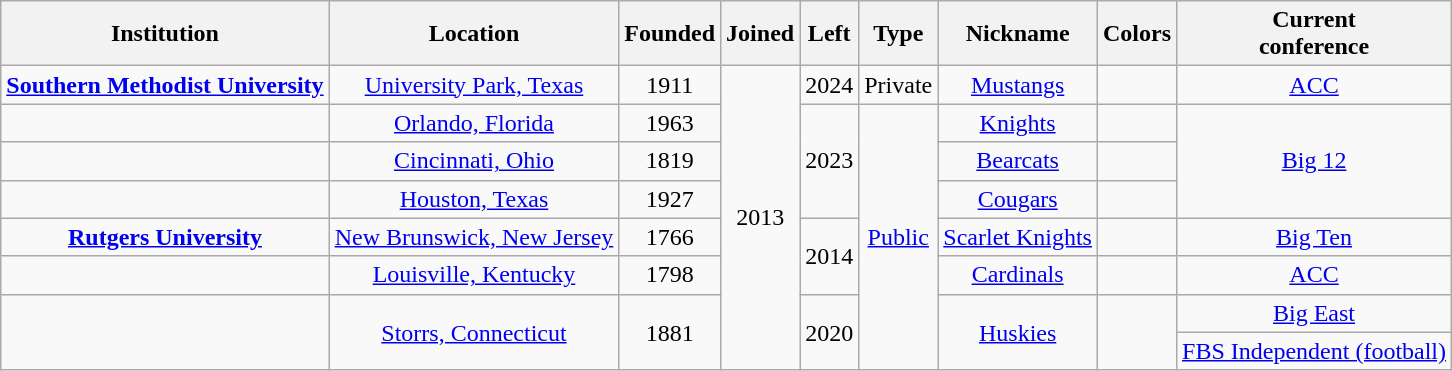<table class="wikitable sortable" style="text-align:center">
<tr>
<th>Institution</th>
<th>Location</th>
<th>Founded</th>
<th>Joined</th>
<th>Left</th>
<th>Type</th>
<th>Nickname</th>
<th class="unsortable">Colors</th>
<th>Current<br>conference</th>
</tr>
<tr>
<td><strong><a href='#'>Southern Methodist University</a></strong></td>
<td><a href='#'>University Park, Texas</a></td>
<td>1911</td>
<td rowspan=8>2013</td>
<td>2024</td>
<td>Private</td>
<td><a href='#'>Mustangs</a></td>
<td></td>
<td><a href='#'>ACC</a></td>
</tr>
<tr>
<td><strong></strong></td>
<td><a href='#'>Orlando, Florida</a></td>
<td>1963</td>
<td rowspan=3>2023</td>
<td rowspan=7><a href='#'>Public</a></td>
<td><a href='#'>Knights</a></td>
<td></td>
<td rowspan=3><a href='#'>Big 12</a></td>
</tr>
<tr>
<td><strong></strong></td>
<td><a href='#'>Cincinnati, Ohio</a></td>
<td>1819</td>
<td><a href='#'>Bearcats</a></td>
<td></td>
</tr>
<tr>
<td><strong></strong></td>
<td><a href='#'>Houston, Texas</a></td>
<td>1927</td>
<td><a href='#'>Cougars</a></td>
<td></td>
</tr>
<tr>
<td><strong><a href='#'>Rutgers University</a></strong></td>
<td><a href='#'>New Brunswick, New Jersey</a></td>
<td>1766</td>
<td rowspan=2>2014</td>
<td><a href='#'>Scarlet Knights</a></td>
<td></td>
<td><a href='#'>Big Ten</a></td>
</tr>
<tr>
<td></td>
<td><a href='#'>Louisville, Kentucky</a></td>
<td>1798</td>
<td><a href='#'>Cardinals</a></td>
<td></td>
<td><a href='#'>ACC</a></td>
</tr>
<tr>
<td rowspan=2></td>
<td rowspan=2><a href='#'>Storrs, Connecticut</a></td>
<td rowspan=2>1881</td>
<td rowspan=2>2020</td>
<td rowspan=2><a href='#'>Huskies</a></td>
<td rowspan=2></td>
<td><a href='#'>Big East</a></td>
</tr>
<tr>
<td><a href='#'>FBS Independent (football)</a></td>
</tr>
</table>
